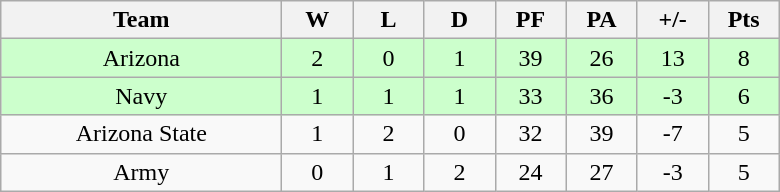<table class="wikitable" style="text-align: center;">
<tr>
<th width="180">Team</th>
<th width="40">W</th>
<th width="40">L</th>
<th width="40">D</th>
<th width="40">PF</th>
<th width="40">PA</th>
<th width="40">+/-</th>
<th width="40">Pts</th>
</tr>
<tr bgcolor=#ccffcc>
<td>Arizona</td>
<td>2</td>
<td>0</td>
<td>1</td>
<td>39</td>
<td>26</td>
<td>13</td>
<td>8</td>
</tr>
<tr bgcolor=#ccffcc>
<td>Navy</td>
<td>1</td>
<td>1</td>
<td>1</td>
<td>33</td>
<td>36</td>
<td>-3</td>
<td>6</td>
</tr>
<tr>
<td>Arizona State</td>
<td>1</td>
<td>2</td>
<td>0</td>
<td>32</td>
<td>39</td>
<td>-7</td>
<td>5</td>
</tr>
<tr>
<td>Army</td>
<td>0</td>
<td>1</td>
<td>2</td>
<td>24</td>
<td>27</td>
<td>-3</td>
<td>5</td>
</tr>
</table>
